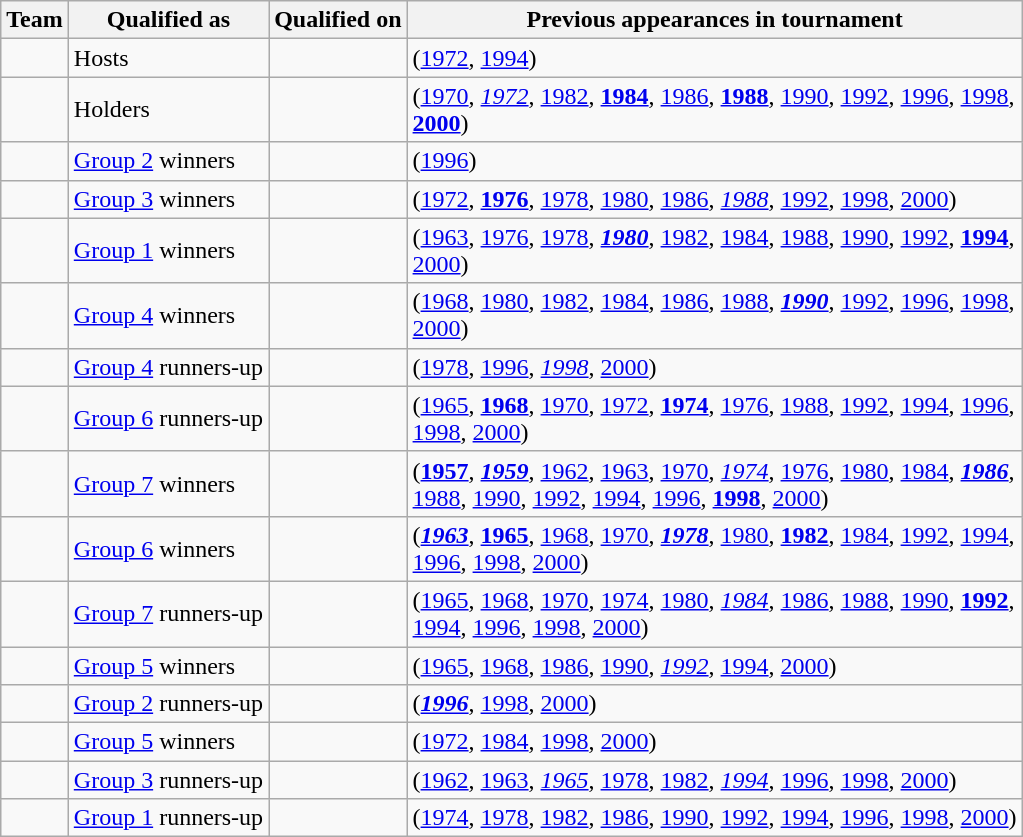<table class="wikitable sortable" style="text-align:left;">
<tr>
<th>Team</th>
<th>Qualified as</th>
<th>Qualified on</th>
<th>Previous appearances in tournament</th>
</tr>
<tr>
<td></td>
<td>Hosts</td>
<td></td>
<td> (<a href='#'>1972</a>, <a href='#'>1994</a>)</td>
</tr>
<tr>
<td></td>
<td>Holders</td>
<td></td>
<td> (<a href='#'>1970</a>, <em><a href='#'>1972</a></em>, <a href='#'>1982</a>, <strong><a href='#'>1984</a></strong>, <a href='#'>1986</a>, <strong><a href='#'>1988</a></strong>, <a href='#'>1990</a>, <a href='#'>1992</a>, <a href='#'>1996</a>, <a href='#'>1998</a>,<br><strong><a href='#'>2000</a></strong>)</td>
</tr>
<tr>
<td></td>
<td><a href='#'>Group 2</a> winners</td>
<td></td>
<td> (<a href='#'>1996</a>)</td>
</tr>
<tr>
<td></td>
<td><a href='#'>Group 3</a> winners</td>
<td></td>
<td> (<a href='#'>1972</a>, <strong><a href='#'>1976</a></strong>, <a href='#'>1978</a>, <a href='#'>1980</a>, <a href='#'>1986</a>, <em><a href='#'>1988</a></em>, <a href='#'>1992</a>, <a href='#'>1998</a>, <a href='#'>2000</a>)</td>
</tr>
<tr>
<td></td>
<td><a href='#'>Group 1</a> winners</td>
<td></td>
<td> (<a href='#'>1963</a>, <a href='#'>1976</a>, <a href='#'>1978</a>, <strong><em><a href='#'>1980</a></em></strong>, <a href='#'>1982</a>, <a href='#'>1984</a>, <a href='#'>1988</a>, <a href='#'>1990</a>, <a href='#'>1992</a>, <strong><a href='#'>1994</a></strong>,<br><a href='#'>2000</a>)</td>
</tr>
<tr>
<td></td>
<td><a href='#'>Group 4</a> winners</td>
<td></td>
<td> (<a href='#'>1968</a>, <a href='#'>1980</a>, <a href='#'>1982</a>, <a href='#'>1984</a>, <a href='#'>1986</a>, <a href='#'>1988</a>, <strong><em><a href='#'>1990</a></em></strong>, <a href='#'>1992</a>, <a href='#'>1996</a>, <a href='#'>1998</a>,<br><a href='#'>2000</a>)</td>
</tr>
<tr>
<td></td>
<td><a href='#'>Group 4</a> runners-up</td>
<td></td>
<td> (<a href='#'>1978</a>, <a href='#'>1996</a>, <em><a href='#'>1998</a></em>, <a href='#'>2000</a>)</td>
</tr>
<tr>
<td></td>
<td><a href='#'>Group 6</a> runners-up</td>
<td></td>
<td> (<a href='#'>1965</a>, <strong><a href='#'>1968</a></strong>, <a href='#'>1970</a>, <a href='#'>1972</a>, <strong><a href='#'>1974</a></strong>, <a href='#'>1976</a>, <a href='#'>1988</a>, <a href='#'>1992</a>, <a href='#'>1994</a>, <a href='#'>1996</a>,<br><a href='#'>1998</a>, <a href='#'>2000</a>)</td>
</tr>
<tr>
<td></td>
<td><a href='#'>Group 7</a> winners</td>
<td></td>
<td> (<strong><a href='#'>1957</a></strong>, <strong><em><a href='#'>1959</a></em></strong>, <a href='#'>1962</a>, <a href='#'>1963</a>, <a href='#'>1970</a>, <em><a href='#'>1974</a></em>, <a href='#'>1976</a>, <a href='#'>1980</a>, <a href='#'>1984</a>, <strong><em><a href='#'>1986</a></em></strong>,<br><a href='#'>1988</a>, <a href='#'>1990</a>, <a href='#'>1992</a>, <a href='#'>1994</a>, <a href='#'>1996</a>, <strong><a href='#'>1998</a></strong>, <a href='#'>2000</a>)</td>
</tr>
<tr>
<td></td>
<td><a href='#'>Group 6</a> winners</td>
<td></td>
<td> (<strong><em><a href='#'>1963</a></em></strong>, <strong><a href='#'>1965</a></strong>, <a href='#'>1968</a>, <a href='#'>1970</a>, <strong><em><a href='#'>1978</a></em></strong>, <a href='#'>1980</a>, <strong><a href='#'>1982</a></strong>, <a href='#'>1984</a>, <a href='#'>1992</a>, <a href='#'>1994</a>,<br><a href='#'>1996</a>, <a href='#'>1998</a>, <a href='#'>2000</a>)</td>
</tr>
<tr>
<td></td>
<td><a href='#'>Group 7</a> runners-up</td>
<td></td>
<td> (<a href='#'>1965</a>, <a href='#'>1968</a>, <a href='#'>1970</a>, <a href='#'>1974</a>, <a href='#'>1980</a>, <em><a href='#'>1984</a></em>, <a href='#'>1986</a>, <a href='#'>1988</a>, <a href='#'>1990</a>, <strong><a href='#'>1992</a></strong>,<br><a href='#'>1994</a>, <a href='#'>1996</a>, <a href='#'>1998</a>, <a href='#'>2000</a>)</td>
</tr>
<tr>
<td></td>
<td><a href='#'>Group 5</a> winners</td>
<td></td>
<td> (<a href='#'>1965</a>, <a href='#'>1968</a>, <a href='#'>1986</a>, <a href='#'>1990</a>, <em><a href='#'>1992</a></em>, <a href='#'>1994</a>, <a href='#'>2000</a>)</td>
</tr>
<tr>
<td></td>
<td><a href='#'>Group 2</a> runners-up</td>
<td></td>
<td> (<strong><em><a href='#'>1996</a></em></strong>, <a href='#'>1998</a>, <a href='#'>2000</a>)</td>
</tr>
<tr>
<td></td>
<td><a href='#'>Group 5</a> winners</td>
<td></td>
<td> (<a href='#'>1972</a>, <a href='#'>1984</a>, <a href='#'>1998</a>, <a href='#'>2000</a>)</td>
</tr>
<tr>
<td></td>
<td><a href='#'>Group 3</a> runners-up</td>
<td></td>
<td> (<a href='#'>1962</a>, <a href='#'>1963</a>, <em><a href='#'>1965</a></em>, <a href='#'>1978</a>, <a href='#'>1982</a>, <em><a href='#'>1994</a></em>, <a href='#'>1996</a>, <a href='#'>1998</a>, <a href='#'>2000</a>)</td>
</tr>
<tr>
<td></td>
<td><a href='#'>Group 1</a> runners-up</td>
<td></td>
<td> (<a href='#'>1974</a>, <a href='#'>1978</a>, <a href='#'>1982</a>, <a href='#'>1986</a>, <a href='#'>1990</a>, <a href='#'>1992</a>, <a href='#'>1994</a>, <a href='#'>1996</a>, <a href='#'>1998</a>, <a href='#'>2000</a>)</td>
</tr>
</table>
